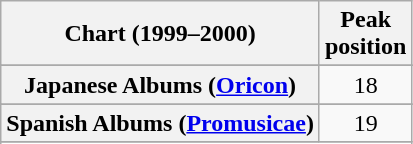<table class="wikitable sortable plainrowheaders">
<tr>
<th>Chart (1999–2000)</th>
<th>Peak<br>position</th>
</tr>
<tr>
</tr>
<tr>
</tr>
<tr>
</tr>
<tr>
</tr>
<tr>
</tr>
<tr>
</tr>
<tr>
</tr>
<tr>
<th scope="row">Japanese Albums (<a href='#'>Oricon</a>)</th>
<td align="center">18</td>
</tr>
<tr>
</tr>
<tr>
<th scope="row">Spanish Albums (<a href='#'>Promusicae</a>)</th>
<td align="center">19</td>
</tr>
<tr>
</tr>
<tr>
</tr>
<tr>
</tr>
<tr>
</tr>
<tr>
</tr>
</table>
